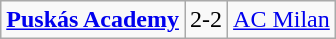<table class="wikitable">
<tr>
<td> <strong><a href='#'>Puskás Academy</a></strong></td>
<td>2-2</td>
<td> <a href='#'>AC Milan</a></td>
</tr>
</table>
